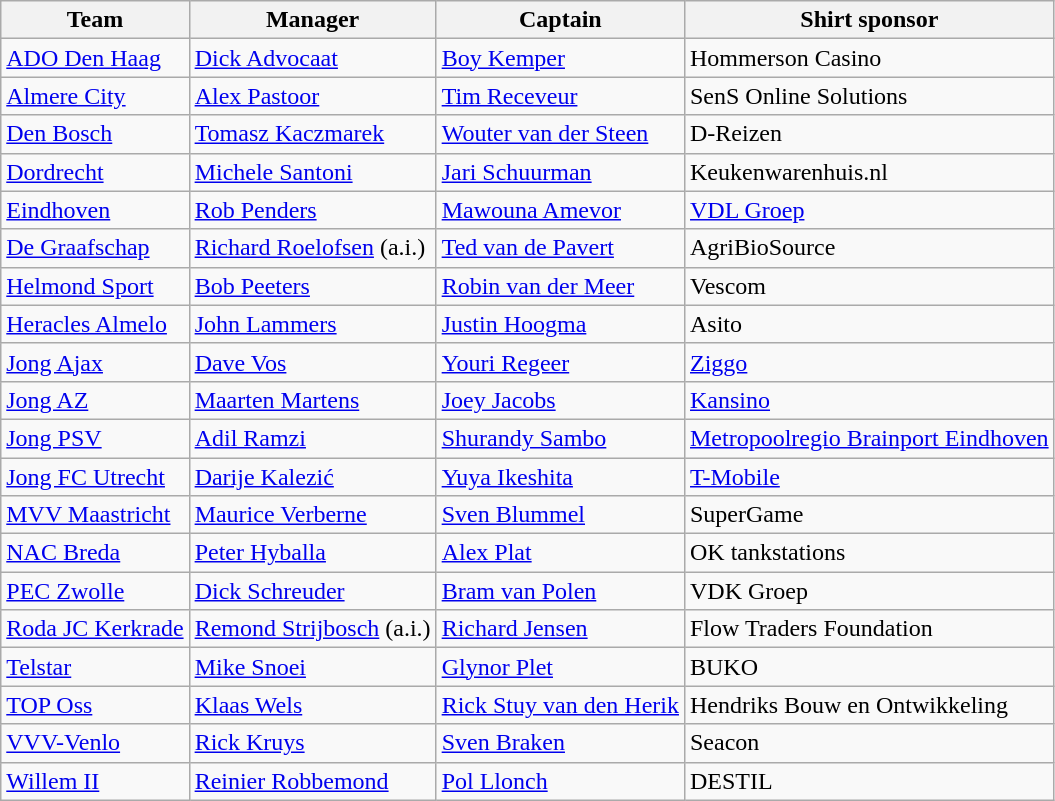<table class="wikitable sortable" style="text-align: left;">
<tr>
<th>Team</th>
<th>Manager</th>
<th>Captain</th>
<th>Shirt sponsor</th>
</tr>
<tr>
<td><a href='#'>ADO Den Haag</a></td>
<td data-sort-value="Advocaat, Dick"> <a href='#'>Dick Advocaat</a></td>
<td data-sort-value="Kemper, Boy"> <a href='#'>Boy Kemper</a></td>
<td>Hommerson Casino</td>
</tr>
<tr>
<td><a href='#'>Almere City</a></td>
<td data-sort-value="Pastoor, Alex"> <a href='#'>Alex Pastoor</a></td>
<td data-sort-value="Receveur, Tim"> <a href='#'>Tim Receveur</a></td>
<td>SenS Online Solutions</td>
</tr>
<tr>
<td><a href='#'>Den Bosch</a></td>
<td data-sort-value="Kaczmarek, Tomasz"> <a href='#'>Tomasz Kaczmarek</a></td>
<td data-sort-value="Steen, Wouter"> <a href='#'>Wouter van der Steen</a></td>
<td>D-Reizen</td>
</tr>
<tr>
<td><a href='#'>Dordrecht</a></td>
<td data-sort-value="Santoni, Michele"> <a href='#'>Michele Santoni</a></td>
<td data-sort-value="Schuurman, Jari"> <a href='#'>Jari Schuurman</a></td>
<td>Keukenwarenhuis.nl</td>
</tr>
<tr>
<td><a href='#'>Eindhoven</a></td>
<td data-sort-value="Penders, Rob"> <a href='#'>Rob Penders</a></td>
<td data-sort-value="Amevor, Mawoune"> <a href='#'>Mawouna Amevor</a></td>
<td><a href='#'>VDL Groep</a></td>
</tr>
<tr>
<td><a href='#'>De Graafschap</a></td>
<td data-sort-value= "Roelofsen, Richard"> <a href='#'>Richard Roelofsen</a> (a.i.)</td>
<td data-sort-value="Pavert, Ted"> <a href='#'>Ted van de Pavert</a></td>
<td>AgriBioSource</td>
</tr>
<tr>
<td><a href='#'>Helmond Sport</a></td>
<td data-sort-value="Peeters, Bob"> <a href='#'>Bob Peeters</a></td>
<td data-sort-value="Meer, Robin"> <a href='#'>Robin van der Meer</a></td>
<td>Vescom</td>
</tr>
<tr>
<td><a href='#'>Heracles Almelo</a></td>
<td data-sort-value="Lammers, John"> <a href='#'>John Lammers</a></td>
<td data-sort-value="Hoogma, Justin"> <a href='#'>Justin Hoogma</a></td>
<td>Asito</td>
</tr>
<tr>
<td><a href='#'>Jong Ajax</a></td>
<td data-sort-value="Vos, Dave"> <a href='#'>Dave Vos</a></td>
<td data-sort-value="Regeer, Youri"> <a href='#'>Youri Regeer</a></td>
<td><a href='#'>Ziggo</a></td>
</tr>
<tr>
<td><a href='#'>Jong AZ</a></td>
<td data-sort-value="Martens, Maarten"> <a href='#'>Maarten Martens</a></td>
<td data-sort-value="Jacobs, Joey"> <a href='#'>Joey Jacobs</a></td>
<td><a href='#'>Kansino</a></td>
</tr>
<tr>
<td><a href='#'>Jong PSV</a></td>
<td data-sort-value="Ramzi, Adil"> <a href='#'>Adil Ramzi</a></td>
<td data-sort-value="Sambo, Shurandy"> <a href='#'>Shurandy Sambo</a></td>
<td><a href='#'>Metropoolregio Brainport Eindhoven</a></td>
</tr>
<tr>
<td><a href='#'>Jong FC Utrecht</a></td>
<td data-sort-value="Kalezić, Darije"> <a href='#'>Darije Kalezić</a></td>
<td data-sort-value="Ikeshita, Yuya"> <a href='#'>Yuya Ikeshita</a></td>
<td><a href='#'>T-Mobile</a></td>
</tr>
<tr>
<td><a href='#'>MVV Maastricht</a></td>
<td data-sort-value="Verberne, Maurice"> <a href='#'>Maurice Verberne</a></td>
<td data-sort-value="Blummel, Sven"> <a href='#'>Sven Blummel</a></td>
<td>SuperGame</td>
</tr>
<tr>
<td><a href='#'>NAC Breda</a></td>
<td data-sort-value="Hyballa, Peter"> <a href='#'>Peter Hyballa</a></td>
<td data-sort-value="Plat, Alex"> <a href='#'>Alex Plat</a></td>
<td>OK tankstations</td>
</tr>
<tr>
<td><a href='#'>PEC Zwolle</a></td>
<td data-sort-value="Schreuder, Dick"> <a href='#'>Dick Schreuder</a></td>
<td data-sort-value="Polen, Bram"> <a href='#'>Bram van Polen</a></td>
<td>VDK Groep</td>
</tr>
<tr>
<td><a href='#'>Roda JC Kerkrade</a></td>
<td data-sort-value="Strijbosch, Remond"> <a href='#'>Remond Strijbosch</a> (a.i.)</td>
<td data-sort-value="Jensen, Richard"> <a href='#'>Richard Jensen</a></td>
<td>Flow Traders Foundation</td>
</tr>
<tr>
<td><a href='#'>Telstar</a></td>
<td data-sort-value="Snoei, Mike"> <a href='#'>Mike Snoei</a></td>
<td data-sort-value="Plet, Glynor"> <a href='#'>Glynor Plet</a></td>
<td>BUKO</td>
</tr>
<tr>
<td><a href='#'>TOP Oss</a></td>
<td data-sort-value="Wels, Klaas"> <a href='#'>Klaas Wels</a></td>
<td data-sort-value="Stuy van den Herik, Rick"> <a href='#'>Rick Stuy van den Herik</a></td>
<td>Hendriks Bouw en Ontwikkeling</td>
</tr>
<tr>
<td><a href='#'>VVV-Venlo</a></td>
<td data-sort-value="Kruys, Rick"> <a href='#'>Rick Kruys</a></td>
<td data-sort-value="Braken, Sven"> <a href='#'>Sven Braken</a></td>
<td>Seacon</td>
</tr>
<tr>
<td><a href='#'>Willem II</a></td>
<td data-sort-value="Robbemond, Reinier"> <a href='#'>Reinier Robbemond</a></td>
<td data-sort-value="Llonch, Pol"> <a href='#'>Pol Llonch</a></td>
<td>DESTIL</td>
</tr>
</table>
